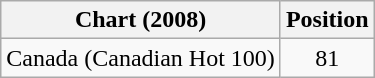<table class="wikitable" style="text-align:center">
<tr>
<th scope="col">Chart (2008)</th>
<th scope="col">Position</th>
</tr>
<tr>
<td>Canada (Canadian Hot 100)</td>
<td style="text-align:center">81</td>
</tr>
</table>
